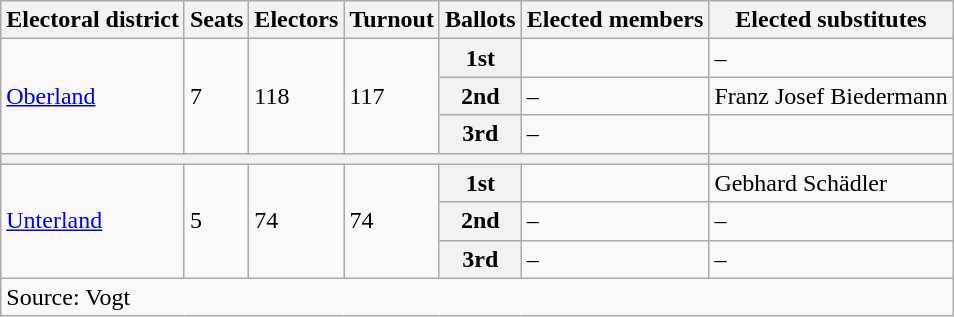<table class="wikitable">
<tr>
<th>Electoral district</th>
<th>Seats</th>
<th>Electors</th>
<th>Turnout</th>
<th>Ballots</th>
<th>Elected members</th>
<th>Elected substitutes</th>
</tr>
<tr>
<td rowspan="3"><a href='#'>Oberland</a></td>
<td rowspan="3">7</td>
<td rowspan="3">118</td>
<td rowspan="3">117</td>
<th>1st</th>
<td style="text-align: right;"></td>
<td>–</td>
</tr>
<tr>
<th>2nd</th>
<td>–</td>
<td>Franz Josef Biedermann</td>
</tr>
<tr>
<th>3rd</th>
<td>–</td>
<td></td>
</tr>
<tr>
<th colspan="6"></th>
<th></th>
</tr>
<tr>
<td rowspan="3"><a href='#'>Unterland</a></td>
<td rowspan="3">5</td>
<td rowspan="3">74</td>
<td rowspan="3">74</td>
<th>1st</th>
<td></td>
<td>Gebhard Schädler</td>
</tr>
<tr>
<th>2nd</th>
<td>–</td>
<td>–</td>
</tr>
<tr>
<th>3rd</th>
<td>–</td>
<td>–</td>
</tr>
<tr>
<td colspan="7">Source: Vogt</td>
</tr>
</table>
